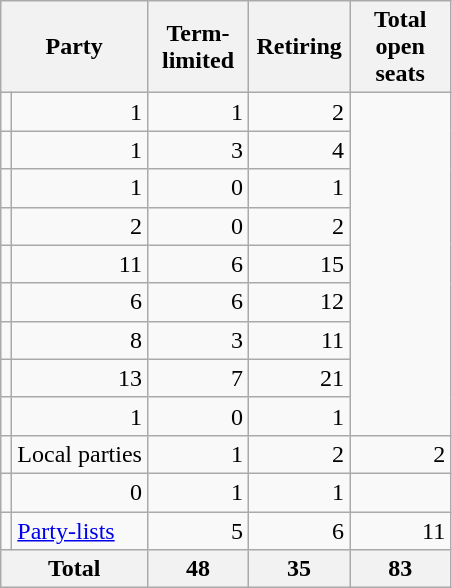<table class=wikitable style="text-align:right;">
<tr>
<th colspan=2>Party</th>
<th width=60px>Term-limited</th>
<th width=60px>Retiring</th>
<th width=60px>Total open seats</th>
</tr>
<tr>
<td></td>
<td>1</td>
<td>1</td>
<td>2</td>
</tr>
<tr>
<td></td>
<td>1</td>
<td>3</td>
<td>4</td>
</tr>
<tr>
<td></td>
<td>1</td>
<td>0</td>
<td>1</td>
</tr>
<tr>
<td></td>
<td>2</td>
<td>0</td>
<td>2</td>
</tr>
<tr>
<td></td>
<td>11</td>
<td>6</td>
<td>15</td>
</tr>
<tr>
<td></td>
<td>6</td>
<td>6</td>
<td>12</td>
</tr>
<tr>
<td></td>
<td>8</td>
<td>3</td>
<td>11</td>
</tr>
<tr>
<td></td>
<td>13</td>
<td>7</td>
<td>21</td>
</tr>
<tr>
<td></td>
<td>1</td>
<td>0</td>
<td>1</td>
</tr>
<tr>
<td></td>
<td align="left">Local parties</td>
<td>1</td>
<td>2</td>
<td>2</td>
</tr>
<tr>
<td></td>
<td>0</td>
<td>1</td>
<td>1</td>
</tr>
<tr>
<td></td>
<td align="left"><a href='#'>Party-lists</a></td>
<td>5</td>
<td>6</td>
<td>11</td>
</tr>
<tr>
<th colspan="2">Total</th>
<th>48</th>
<th>35</th>
<th>83</th>
</tr>
</table>
